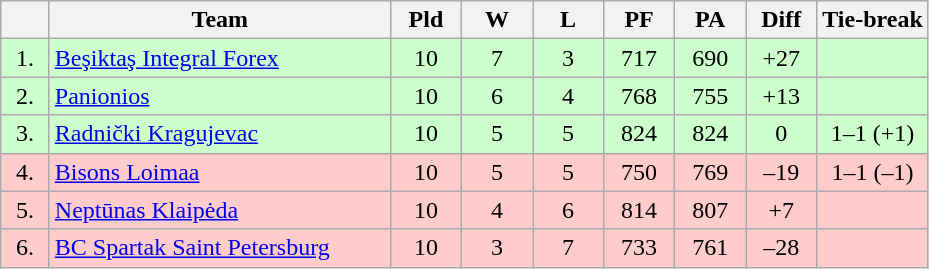<table class="wikitable" style="text-align:center">
<tr>
<th width=25></th>
<th width=220>Team</th>
<th width=40>Pld</th>
<th width=40>W</th>
<th width=40>L</th>
<th width=40>PF</th>
<th width=40>PA</th>
<th width=40>Diff</th>
<th>Tie-break</th>
</tr>
<tr style="background:#ccffcc;">
<td>1.</td>
<td align=left> <a href='#'>Beşiktaş Integral Forex</a></td>
<td>10</td>
<td>7</td>
<td>3</td>
<td>717</td>
<td>690</td>
<td>+27</td>
<td></td>
</tr>
<tr style="background:#ccffcc;">
<td>2.</td>
<td align=left> <a href='#'>Panionios</a></td>
<td>10</td>
<td>6</td>
<td>4</td>
<td>768</td>
<td>755</td>
<td>+13</td>
<td></td>
</tr>
<tr style="background:#ccffcc;">
<td>3.</td>
<td align=left> <a href='#'>Radnički Kragujevac</a></td>
<td>10</td>
<td>5</td>
<td>5</td>
<td>824</td>
<td>824</td>
<td>0</td>
<td>1–1 (+1)</td>
</tr>
<tr style="background:#ffcccc;">
<td>4.</td>
<td align=left> <a href='#'>Bisons Loimaa</a></td>
<td>10</td>
<td>5</td>
<td>5</td>
<td>750</td>
<td>769</td>
<td>–19</td>
<td>1–1 (–1)</td>
</tr>
<tr style="background:#ffcccc;">
<td>5.</td>
<td align=left> <a href='#'>Neptūnas Klaipėda</a></td>
<td>10</td>
<td>4</td>
<td>6</td>
<td>814</td>
<td>807</td>
<td>+7</td>
<td></td>
</tr>
<tr style="background:#ffcccc;">
<td>6.</td>
<td align=left> <a href='#'>BC Spartak Saint Petersburg</a></td>
<td>10</td>
<td>3</td>
<td>7</td>
<td>733</td>
<td>761</td>
<td>–28</td>
<td></td>
</tr>
</table>
